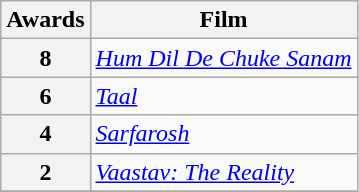<table class="wikitable" style="display:inline-table;">
<tr>
<th>Awards</th>
<th>Film</th>
</tr>
<tr>
<th>8</th>
<td><em><a href='#'>Hum Dil De Chuke Sanam</a></em></td>
</tr>
<tr>
<th>6</th>
<td><em><a href='#'>Taal</a></em></td>
</tr>
<tr>
<th>4</th>
<td><em><a href='#'>Sarfarosh</a></em></td>
</tr>
<tr>
<th>2</th>
<td><em><a href='#'>Vaastav: The Reality</a></em></td>
</tr>
<tr>
</tr>
</table>
